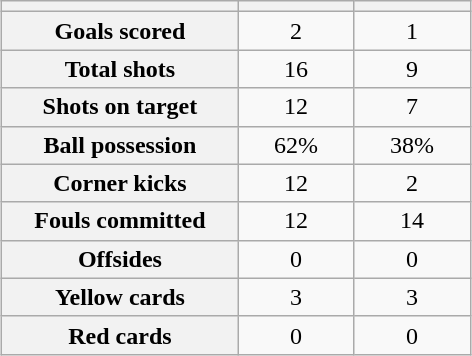<table class="wikitable" style="text-align: center; margin: 0 auto;">
<tr>
<th scope="col" style="width:150px"></th>
<th scope="col" style="width:70px"></th>
<th scope="col" style="width:70px"></th>
</tr>
<tr>
<th scope=row>Goals scored</th>
<td>2</td>
<td>1</td>
</tr>
<tr>
<th scope=row>Total shots</th>
<td>16</td>
<td>9</td>
</tr>
<tr>
<th scope=row>Shots on target</th>
<td>12</td>
<td>7</td>
</tr>
<tr>
<th scope=row>Ball possession</th>
<td>62%</td>
<td>38%</td>
</tr>
<tr>
<th scope=row>Corner kicks</th>
<td>12</td>
<td>2</td>
</tr>
<tr>
<th scope=row>Fouls committed</th>
<td>12</td>
<td>14</td>
</tr>
<tr>
<th scope=row>Offsides</th>
<td>0</td>
<td>0</td>
</tr>
<tr>
<th scope=row>Yellow cards</th>
<td>3</td>
<td>3</td>
</tr>
<tr>
<th scope=row>Red cards</th>
<td>0</td>
<td>0</td>
</tr>
</table>
